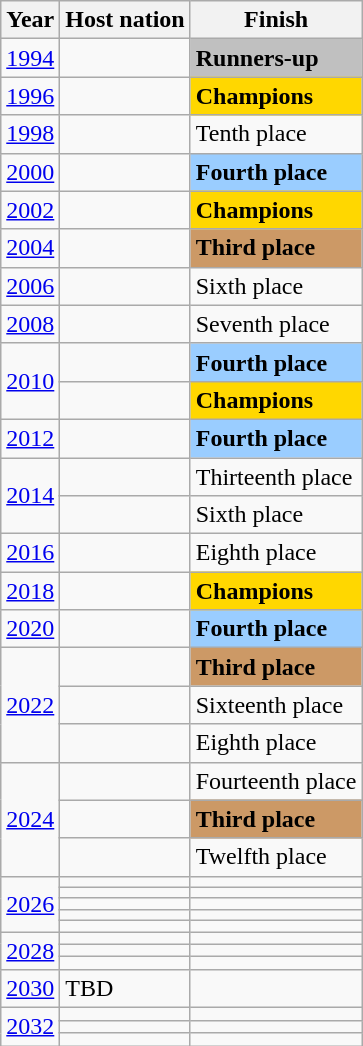<table class="wikitable">
<tr>
<th>Year</th>
<th>Host nation</th>
<th>Finish</th>
</tr>
<tr>
<td><a href='#'>1994</a></td>
<td></td>
<td bgcolor=silver><strong>Runners-up</strong></td>
</tr>
<tr>
<td><a href='#'>1996</a></td>
<td></td>
<td bgcolor=gold><strong>Champions</strong></td>
</tr>
<tr>
<td><a href='#'>1998</a></td>
<td></td>
<td>Tenth place</td>
</tr>
<tr>
<td><a href='#'>2000</a></td>
<td></td>
<td bgcolor=#9acdff><strong>Fourth place</strong></td>
</tr>
<tr>
<td><a href='#'>2002</a></td>
<td></td>
<td bgcolor=gold><strong>Champions</strong></td>
</tr>
<tr>
<td><a href='#'>2004</a></td>
<td></td>
<td bgcolor=#cc9966><strong>Third place</strong></td>
</tr>
<tr>
<td><a href='#'>2006</a></td>
<td></td>
<td>Sixth place</td>
</tr>
<tr>
<td><a href='#'>2008</a></td>
<td></td>
<td>Seventh place</td>
</tr>
<tr>
<td rowspan=2><a href='#'>2010</a></td>
<td></td>
<td bgcolor=#9acdff><strong>Fourth place</strong></td>
</tr>
<tr>
<td></td>
<td bgcolor=gold><strong>Champions</strong></td>
</tr>
<tr>
<td><a href='#'>2012</a></td>
<td></td>
<td bgcolor=#9acdff><strong>Fourth place</strong></td>
</tr>
<tr>
<td rowspan=2><a href='#'>2014</a></td>
<td></td>
<td>Thirteenth place</td>
</tr>
<tr>
<td></td>
<td>Sixth place</td>
</tr>
<tr>
<td><a href='#'>2016</a></td>
<td></td>
<td>Eighth place</td>
</tr>
<tr>
<td><a href='#'>2018</a></td>
<td></td>
<td bgcolor=gold><strong>Champions</strong></td>
</tr>
<tr>
<td><a href='#'>2020</a></td>
<td></td>
<td bgcolor=#9acdff><strong>Fourth place</strong></td>
</tr>
<tr>
<td rowspan=3><a href='#'>2022</a></td>
<td></td>
<td bgcolor=#cc9966><strong>Third place</strong></td>
</tr>
<tr>
<td></td>
<td>Sixteenth place</td>
</tr>
<tr>
<td></td>
<td>Eighth place</td>
</tr>
<tr>
<td rowspan=3><a href='#'>2024</a></td>
<td></td>
<td>Fourteenth place</td>
</tr>
<tr>
<td></td>
<td bgcolor=#cc9966><strong>Third place</strong></td>
</tr>
<tr>
<td></td>
<td>Twelfth place</td>
</tr>
<tr>
<td rowspan=5><a href='#'>2026</a></td>
<td></td>
<td></td>
</tr>
<tr>
<td></td>
<td></td>
</tr>
<tr>
<td></td>
<td></td>
</tr>
<tr>
<td></td>
<td></td>
</tr>
<tr>
<td></td>
<td></td>
</tr>
<tr>
<td rowspan=3><a href='#'>2028</a></td>
<td></td>
<td></td>
</tr>
<tr>
<td></td>
<td></td>
</tr>
<tr>
<td></td>
<td></td>
</tr>
<tr>
<td><a href='#'>2030</a></td>
<td> TBD</td>
<td></td>
</tr>
<tr>
<td rowspan=3><a href='#'>2032</a></td>
<td></td>
<td></td>
</tr>
<tr>
<td></td>
<td></td>
</tr>
<tr>
<td></td>
<td></td>
</tr>
</table>
